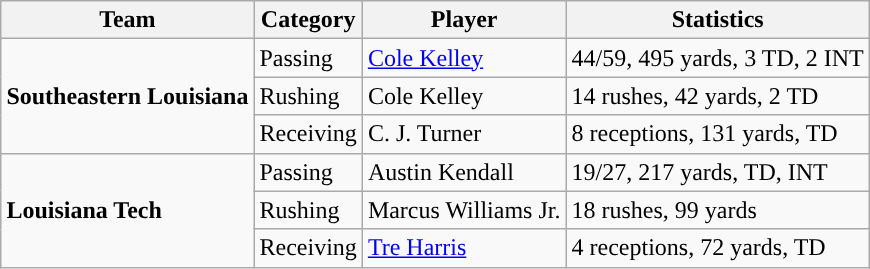<table class="wikitable" style="float: right;">
<tr>
<th>Team</th>
<th>Category</th>
<th>Player</th>
<th>Statistics</th>
</tr>
<tr>
<td rowspan=3><strong>Southeastern Louisiana</strong></td>
<td>Passing</td>
<td><a href='#'>Cole Kelley</a></td>
<td>44/59, 495 yards, 3 TD, 2 INT</td>
</tr>
<tr>
<td>Rushing</td>
<td>Cole Kelley</td>
<td>14 rushes, 42 yards, 2 TD</td>
</tr>
<tr>
<td>Receiving</td>
<td>C. J. Turner</td>
<td>8 receptions, 131 yards, TD</td>
</tr>
<tr>
<td rowspan=3><strong>Louisiana Tech</strong></td>
<td>Passing</td>
<td>Austin Kendall</td>
<td>19/27, 217 yards, TD, INT</td>
</tr>
<tr>
<td>Rushing</td>
<td>Marcus Williams Jr.</td>
<td>18 rushes, 99 yards</td>
</tr>
<tr>
<td>Receiving</td>
<td><a href='#'>Tre Harris</a></td>
<td>4 receptions, 72 yards, TD</td>
</tr>
</table>
